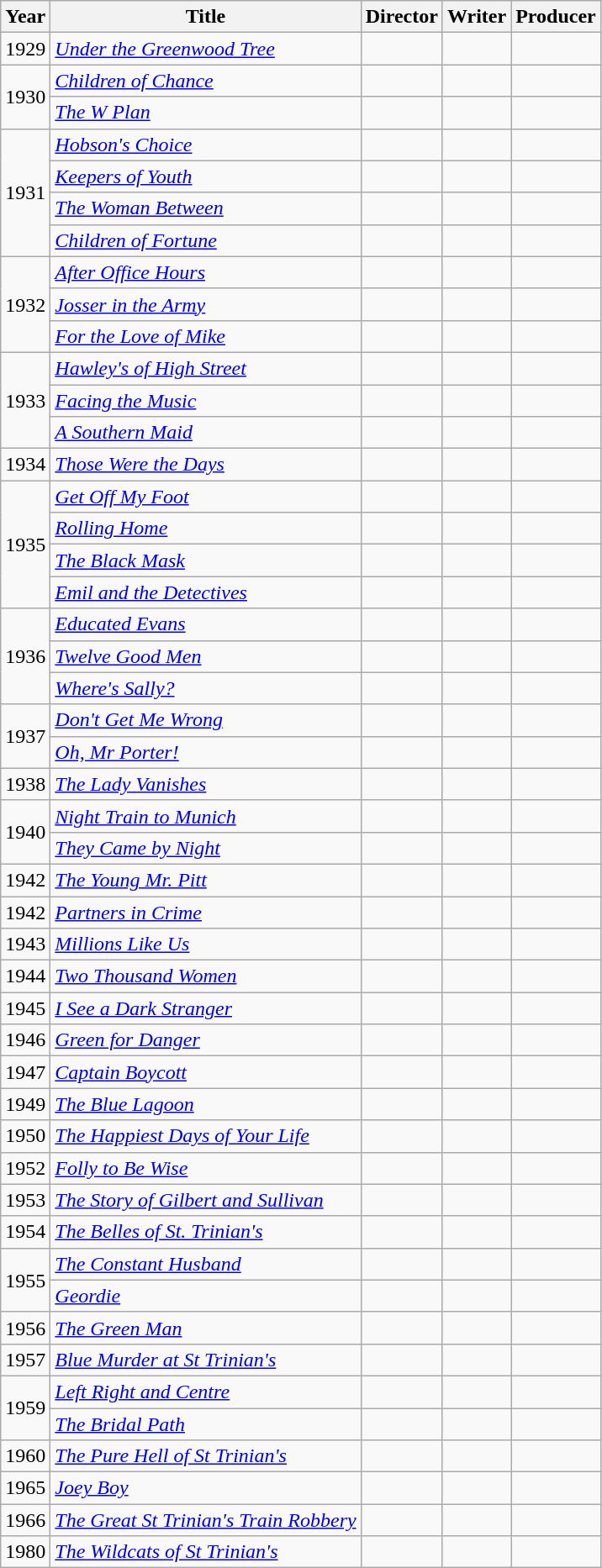<table class="wikitable">
<tr>
<th>Year</th>
<th>Title</th>
<th>Director</th>
<th>Writer</th>
<th>Producer</th>
</tr>
<tr>
<td>1929</td>
<td><em><a href='#'>Under the Greenwood Tree</a></em></td>
<td></td>
<td></td>
<td></td>
</tr>
<tr>
<td rowspan=2>1930</td>
<td><em><a href='#'>Children of Chance</a></em></td>
<td></td>
<td></td>
<td></td>
</tr>
<tr>
<td><em><a href='#'>The W Plan</a></em></td>
<td></td>
<td></td>
<td></td>
</tr>
<tr>
<td rowspan=4>1931</td>
<td><em><a href='#'>Hobson's Choice</a></em></td>
<td></td>
<td></td>
<td></td>
</tr>
<tr>
<td><em><a href='#'>Keepers of Youth</a></em></td>
<td></td>
<td></td>
<td></td>
</tr>
<tr>
<td><em><a href='#'>The Woman Between</a></em></td>
<td></td>
<td></td>
<td></td>
</tr>
<tr>
<td><em><a href='#'>Children of Fortune</a></em></td>
<td></td>
<td></td>
<td></td>
</tr>
<tr>
<td rowspan=3>1932</td>
<td><em><a href='#'>After Office Hours</a></em></td>
<td></td>
<td></td>
<td></td>
</tr>
<tr>
<td><em><a href='#'>Josser in the Army</a></em></td>
<td></td>
<td></td>
<td></td>
</tr>
<tr>
<td><em><a href='#'>For the Love of Mike</a></em></td>
<td></td>
<td></td>
<td></td>
</tr>
<tr>
<td rowspan=3>1933</td>
<td><em><a href='#'>Hawley's of High Street</a></em></td>
<td></td>
<td></td>
<td></td>
</tr>
<tr>
<td><em><a href='#'>Facing the Music</a></em></td>
<td></td>
<td></td>
<td></td>
</tr>
<tr>
<td><em><a href='#'>A Southern Maid</a></em></td>
<td></td>
<td></td>
<td></td>
</tr>
<tr>
<td>1934</td>
<td><em><a href='#'>Those Were the Days</a></em></td>
<td></td>
<td></td>
<td></td>
</tr>
<tr>
<td rowspan=4>1935</td>
<td><em><a href='#'>Get Off My Foot</a></em></td>
<td></td>
<td></td>
<td></td>
</tr>
<tr>
<td><em><a href='#'>Rolling Home</a></em></td>
<td></td>
<td></td>
<td></td>
</tr>
<tr>
<td><em><a href='#'>The Black Mask</a></em></td>
<td></td>
<td></td>
<td></td>
</tr>
<tr>
<td><em><a href='#'>Emil and the Detectives</a></em></td>
<td></td>
<td></td>
<td></td>
</tr>
<tr>
<td rowspan=3>1936</td>
<td><em><a href='#'>Educated Evans</a></em></td>
<td></td>
<td></td>
<td></td>
</tr>
<tr>
<td><em><a href='#'>Twelve Good Men</a></em></td>
<td></td>
<td></td>
<td></td>
</tr>
<tr>
<td><em><a href='#'>Where's Sally?</a></em></td>
<td></td>
<td></td>
<td></td>
</tr>
<tr>
<td rowspan=2>1937</td>
<td><em><a href='#'>Don't Get Me Wrong</a></em></td>
<td></td>
<td></td>
<td></td>
</tr>
<tr>
<td><em><a href='#'>Oh, Mr Porter!</a></em></td>
<td></td>
<td></td>
<td></td>
</tr>
<tr>
<td>1938</td>
<td><em><a href='#'>The Lady Vanishes</a></em></td>
<td></td>
<td></td>
<td></td>
</tr>
<tr>
<td rowspan=2>1940</td>
<td><em><a href='#'>Night Train to Munich</a></em></td>
<td></td>
<td></td>
<td></td>
</tr>
<tr>
<td><em><a href='#'>They Came by Night</a></em></td>
<td></td>
<td></td>
<td></td>
</tr>
<tr>
<td>1942</td>
<td><em><a href='#'>The Young Mr. Pitt</a></em></td>
<td></td>
<td></td>
<td></td>
</tr>
<tr>
<td>1942</td>
<td><em><a href='#'>Partners in Crime</a></em></td>
<td></td>
<td></td>
<td></td>
</tr>
<tr>
<td>1943</td>
<td><em><a href='#'>Millions Like Us</a></em></td>
<td></td>
<td></td>
<td></td>
</tr>
<tr>
<td>1944</td>
<td><em><a href='#'>Two Thousand Women</a></em></td>
<td></td>
<td></td>
<td></td>
</tr>
<tr>
<td>1945</td>
<td><em><a href='#'>I See a Dark Stranger</a></em></td>
<td></td>
<td></td>
<td></td>
</tr>
<tr>
<td>1946</td>
<td><em><a href='#'>Green for Danger</a></em></td>
<td></td>
<td></td>
<td></td>
</tr>
<tr>
<td>1947</td>
<td><em><a href='#'>Captain Boycott</a></em></td>
<td></td>
<td></td>
<td></td>
</tr>
<tr>
<td>1949</td>
<td><em><a href='#'>The Blue Lagoon</a></em></td>
<td></td>
<td></td>
<td></td>
</tr>
<tr>
<td>1950</td>
<td><em><a href='#'>The Happiest Days of Your Life</a></em></td>
<td></td>
<td></td>
<td></td>
</tr>
<tr>
<td>1952</td>
<td><em><a href='#'>Folly to Be Wise</a></em></td>
<td></td>
<td></td>
<td></td>
</tr>
<tr>
<td>1953</td>
<td><em><a href='#'>The Story of Gilbert and Sullivan</a></em></td>
<td></td>
<td></td>
<td></td>
</tr>
<tr>
<td>1954</td>
<td><em><a href='#'>The Belles of St. Trinian's</a></em></td>
<td></td>
<td></td>
<td></td>
</tr>
<tr>
<td rowspan=2>1955</td>
<td><em><a href='#'>The Constant Husband</a></em></td>
<td></td>
<td></td>
<td></td>
</tr>
<tr>
<td><em><a href='#'>Geordie</a></em></td>
<td></td>
<td></td>
<td></td>
</tr>
<tr>
<td>1956</td>
<td><em><a href='#'>The Green Man</a></em></td>
<td></td>
<td></td>
<td></td>
</tr>
<tr>
<td>1957</td>
<td><em><a href='#'>Blue Murder at St Trinian's</a></em></td>
<td></td>
<td></td>
<td></td>
</tr>
<tr>
<td rowspan=2>1959</td>
<td><em><a href='#'>Left Right and Centre</a></em></td>
<td></td>
<td></td>
<td></td>
</tr>
<tr>
<td><em><a href='#'>The Bridal Path</a></em></td>
<td></td>
<td></td>
<td></td>
</tr>
<tr>
<td>1960</td>
<td><em><a href='#'>The Pure Hell of St Trinian's</a></em></td>
<td></td>
<td></td>
<td></td>
</tr>
<tr>
<td>1965</td>
<td><em><a href='#'>Joey Boy</a></em></td>
<td></td>
<td></td>
<td></td>
</tr>
<tr>
<td>1966</td>
<td><em><a href='#'>The Great St Trinian's Train Robbery</a></em></td>
<td></td>
<td></td>
<td></td>
</tr>
<tr>
<td>1980</td>
<td><em><a href='#'>The Wildcats of St Trinian's</a></em></td>
<td></td>
<td></td>
<td></td>
</tr>
</table>
